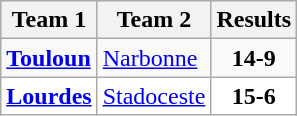<table class="wikitable">
<tr>
<th>Team 1</th>
<th>Team 2</th>
<th>Results</th>
</tr>
<tr>
<td><strong><a href='#'>Touloun</a></strong></td>
<td><a href='#'>Narbonne</a></td>
<td align="center"><strong>14-9</strong></td>
</tr>
<tr bgcolor="white">
<td><strong><a href='#'>Lourdes</a> </strong></td>
<td><a href='#'>Stadoceste</a></td>
<td align="center"><strong>15-6</strong></td>
</tr>
</table>
